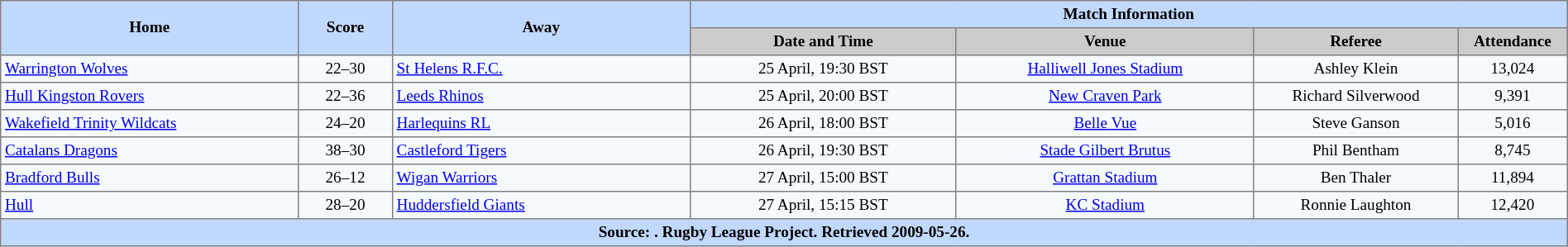<table border="1" cellpadding="3" cellspacing="0" style="border-collapse:collapse; font-size:80%; text-align:center; width:100%;">
<tr style="background:#c1d8ff;">
<th rowspan="2" style="width:19%;">Home</th>
<th rowspan="2" style="width:6%;">Score</th>
<th rowspan="2" style="width:19%;">Away</th>
<th colspan=6>Match Information</th>
</tr>
<tr style="background:#ccc;">
<th width=17%>Date and Time</th>
<th width=19%>Venue</th>
<th width=13%>Referee</th>
<th width=7%>Attendance</th>
</tr>
<tr style="background:#f5faff;">
<td align=left> <a href='#'>Warrington Wolves</a></td>
<td>22–30</td>
<td align=left> <a href='#'>St Helens R.F.C.</a></td>
<td>25 April, 19:30 BST</td>
<td><a href='#'>Halliwell Jones Stadium</a></td>
<td>Ashley Klein</td>
<td>13,024</td>
</tr>
<tr style="background:#f5faff;">
<td align=left> <a href='#'>Hull Kingston Rovers</a></td>
<td>22–36</td>
<td align=left> <a href='#'>Leeds Rhinos</a></td>
<td>25 April, 20:00 BST</td>
<td><a href='#'>New Craven Park</a></td>
<td>Richard Silverwood</td>
<td>9,391</td>
</tr>
<tr style="background:#f5faff;">
<td align=left> <a href='#'>Wakefield Trinity Wildcats</a></td>
<td>24–20</td>
<td align=left> <a href='#'>Harlequins RL</a></td>
<td>26 April, 18:00 BST</td>
<td><a href='#'>Belle Vue</a></td>
<td>Steve Ganson</td>
<td>5,016</td>
</tr>
<tr style="background:#f5faff;">
<td align=left> <a href='#'>Catalans Dragons</a></td>
<td>38–30</td>
<td align=left> <a href='#'>Castleford Tigers</a></td>
<td>26 April, 19:30 BST</td>
<td><a href='#'>Stade Gilbert Brutus</a></td>
<td>Phil Bentham</td>
<td>8,745</td>
</tr>
<tr style="background:#f5faff;">
<td align=left> <a href='#'>Bradford Bulls</a></td>
<td>26–12</td>
<td align=left> <a href='#'>Wigan Warriors</a></td>
<td>27 April, 15:00 BST</td>
<td><a href='#'>Grattan Stadium</a></td>
<td>Ben Thaler</td>
<td>11,894</td>
</tr>
<tr style="background:#f5faff;">
<td align=left> <a href='#'>Hull</a></td>
<td>28–20</td>
<td align=left> <a href='#'>Huddersfield Giants</a></td>
<td>27 April, 15:15 BST</td>
<td><a href='#'>KC Stadium</a></td>
<td>Ronnie Laughton</td>
<td>12,420</td>
</tr>
<tr style="background:#c1d8ff;">
<th colspan=10>Source: . Rugby League Project. Retrieved 2009-05-26.</th>
</tr>
</table>
